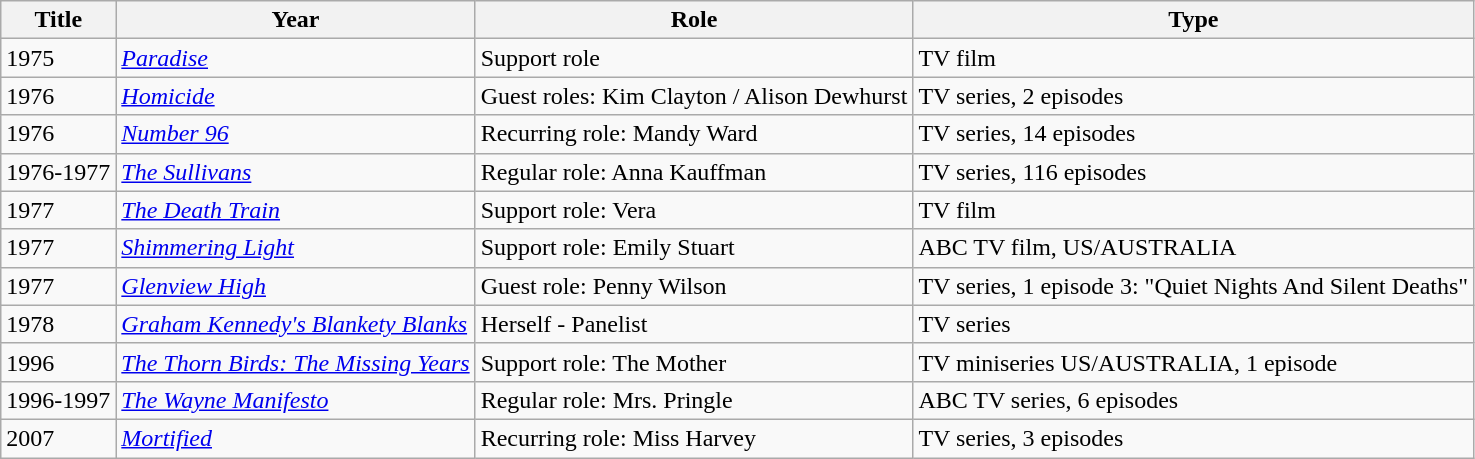<table class="wikitable">
<tr>
<th>Title</th>
<th>Year</th>
<th>Role</th>
<th>Type</th>
</tr>
<tr>
<td>1975</td>
<td><em><a href='#'>Paradise</a></em></td>
<td>Support role</td>
<td>TV film</td>
</tr>
<tr>
<td>1976</td>
<td><em><a href='#'>Homicide</a></em></td>
<td>Guest roles: Kim Clayton / Alison Dewhurst</td>
<td>TV series, 2 episodes</td>
</tr>
<tr>
<td>1976</td>
<td><em><a href='#'>Number 96</a></em></td>
<td>Recurring role: Mandy Ward</td>
<td>TV series, 14 episodes</td>
</tr>
<tr>
<td>1976-1977</td>
<td><em><a href='#'>The Sullivans</a></em></td>
<td>Regular role: Anna Kauffman</td>
<td>TV series, 116 episodes</td>
</tr>
<tr>
<td>1977</td>
<td><em><a href='#'>The Death Train</a></em></td>
<td>Support role: Vera</td>
<td>TV film</td>
</tr>
<tr>
<td>1977</td>
<td><em><a href='#'>Shimmering Light</a></em></td>
<td>Support role: Emily Stuart</td>
<td>ABC TV film, US/AUSTRALIA</td>
</tr>
<tr>
<td>1977</td>
<td><em><a href='#'>Glenview High</a></em></td>
<td>Guest role: Penny Wilson</td>
<td>TV series, 1 episode 3: "Quiet Nights And Silent Deaths"</td>
</tr>
<tr>
<td>1978</td>
<td><em><a href='#'>Graham Kennedy's Blankety Blanks</a></em></td>
<td>Herself - Panelist</td>
<td>TV series</td>
</tr>
<tr>
<td>1996</td>
<td><em><a href='#'>The Thorn Birds: The Missing Years</a></em></td>
<td>Support role: The Mother</td>
<td>TV miniseries US/AUSTRALIA, 1 episode</td>
</tr>
<tr>
<td>1996-1997</td>
<td><em><a href='#'>The Wayne Manifesto</a></em></td>
<td>Regular role: Mrs. Pringle</td>
<td>ABC TV series, 6 episodes</td>
</tr>
<tr>
<td>2007</td>
<td><em><a href='#'>Mortified</a></em></td>
<td>Recurring role: Miss Harvey</td>
<td>TV series, 3 episodes</td>
</tr>
</table>
